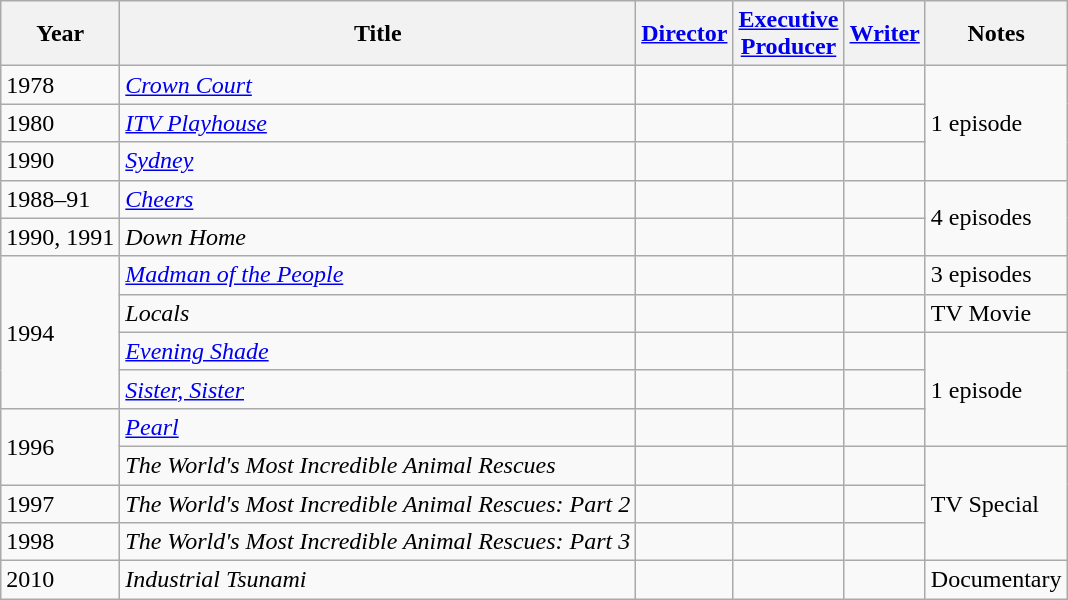<table class="wikitable">
<tr>
<th>Year</th>
<th>Title</th>
<th><a href='#'>Director</a></th>
<th><a href='#'>Executive<br>Producer</a></th>
<th><a href='#'>Writer</a></th>
<th>Notes</th>
</tr>
<tr>
<td>1978</td>
<td><em><a href='#'>Crown Court</a></em></td>
<td></td>
<td></td>
<td></td>
<td rowspan = "3">1 episode</td>
</tr>
<tr>
<td>1980</td>
<td><em><a href='#'>ITV Playhouse</a></em></td>
<td></td>
<td></td>
<td></td>
</tr>
<tr>
<td>1990</td>
<td><em><a href='#'>Sydney</a></em></td>
<td></td>
<td></td>
<td></td>
</tr>
<tr>
<td>1988–91</td>
<td><em><a href='#'>Cheers</a></em></td>
<td></td>
<td></td>
<td></td>
<td rowspan = "2">4 episodes</td>
</tr>
<tr>
<td>1990, 1991</td>
<td><em>Down Home</em></td>
<td></td>
<td></td>
<td></td>
</tr>
<tr>
<td rowspan = "4">1994</td>
<td><em><a href='#'>Madman of the People</a></em></td>
<td></td>
<td></td>
<td></td>
<td>3 episodes</td>
</tr>
<tr>
<td><em>Locals</em></td>
<td></td>
<td></td>
<td></td>
<td>TV Movie</td>
</tr>
<tr>
<td><em><a href='#'>Evening Shade</a></em></td>
<td></td>
<td></td>
<td></td>
<td rowspan = "3">1 episode</td>
</tr>
<tr>
<td><em><a href='#'>Sister, Sister</a></em></td>
<td></td>
<td></td>
<td></td>
</tr>
<tr>
<td rowspan="2">1996</td>
<td><em><a href='#'>Pearl</a></em></td>
<td></td>
<td></td>
<td></td>
</tr>
<tr>
<td><em>The World's Most Incredible Animal Rescues</em></td>
<td></td>
<td></td>
<td></td>
<td rowspan = "3">TV Special</td>
</tr>
<tr>
<td>1997</td>
<td><em>The World's Most Incredible Animal Rescues: Part 2</em></td>
<td></td>
<td></td>
<td></td>
</tr>
<tr>
<td>1998</td>
<td><em>The World's Most Incredible Animal Rescues: Part 3</em></td>
<td></td>
<td></td>
<td></td>
</tr>
<tr>
<td>2010</td>
<td><em>Industrial Tsunami</em></td>
<td></td>
<td></td>
<td></td>
<td>Documentary</td>
</tr>
</table>
